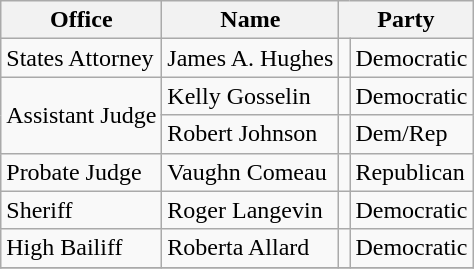<table class="wikitable sortable">
<tr>
<th>Office</th>
<th>Name</th>
<th colspan="2">Party</th>
</tr>
<tr>
<td>States Attorney</td>
<td>James A. Hughes</td>
<td></td>
<td>Democratic</td>
</tr>
<tr>
<td rowspan=2>Assistant Judge</td>
<td>Kelly Gosselin</td>
<td></td>
<td>Democratic</td>
</tr>
<tr>
<td>Robert Johnson</td>
<td></td>
<td>Dem/Rep</td>
</tr>
<tr>
<td>Probate Judge</td>
<td>Vaughn Comeau</td>
<td></td>
<td>Republican</td>
</tr>
<tr>
<td>Sheriff</td>
<td>Roger Langevin</td>
<td></td>
<td>Democratic</td>
</tr>
<tr>
<td>High Bailiff</td>
<td>Roberta Allard</td>
<td></td>
<td>Democratic</td>
</tr>
<tr>
</tr>
</table>
